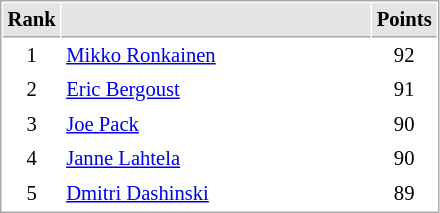<table cellspacing="1" cellpadding="3" style="border:1px solid #AAAAAA;font-size:86%">
<tr bgcolor="#E4E4E4">
<th style="border-bottom:1px solid #AAAAAA" width=10>Rank</th>
<th style="border-bottom:1px solid #AAAAAA" width=200></th>
<th style="border-bottom:1px solid #AAAAAA" width=20>Points</th>
</tr>
<tr>
<td align="center">1</td>
<td> <a href='#'>Mikko Ronkainen</a></td>
<td align=center>92</td>
</tr>
<tr>
<td align="center">2</td>
<td> <a href='#'>Eric Bergoust</a></td>
<td align=center>91</td>
</tr>
<tr>
<td align="center">3</td>
<td> <a href='#'>Joe Pack</a></td>
<td align=center>90</td>
</tr>
<tr>
<td align="center">4</td>
<td> <a href='#'>Janne Lahtela</a></td>
<td align=center>90</td>
</tr>
<tr>
<td align="center">5</td>
<td> <a href='#'>Dmitri Dashinski</a></td>
<td align=center>89</td>
</tr>
</table>
